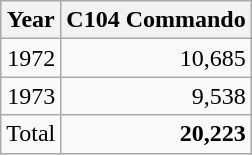<table class="wikitable" style="text-align:right; width:%;">
<tr>
<th>Year</th>
<th>C104 Commando</th>
</tr>
<tr>
<td>1972</td>
<td>10,685</td>
</tr>
<tr>
<td>1973</td>
<td>9,538</td>
</tr>
<tr>
<td>Total</td>
<td><strong>20,223</strong></td>
</tr>
</table>
